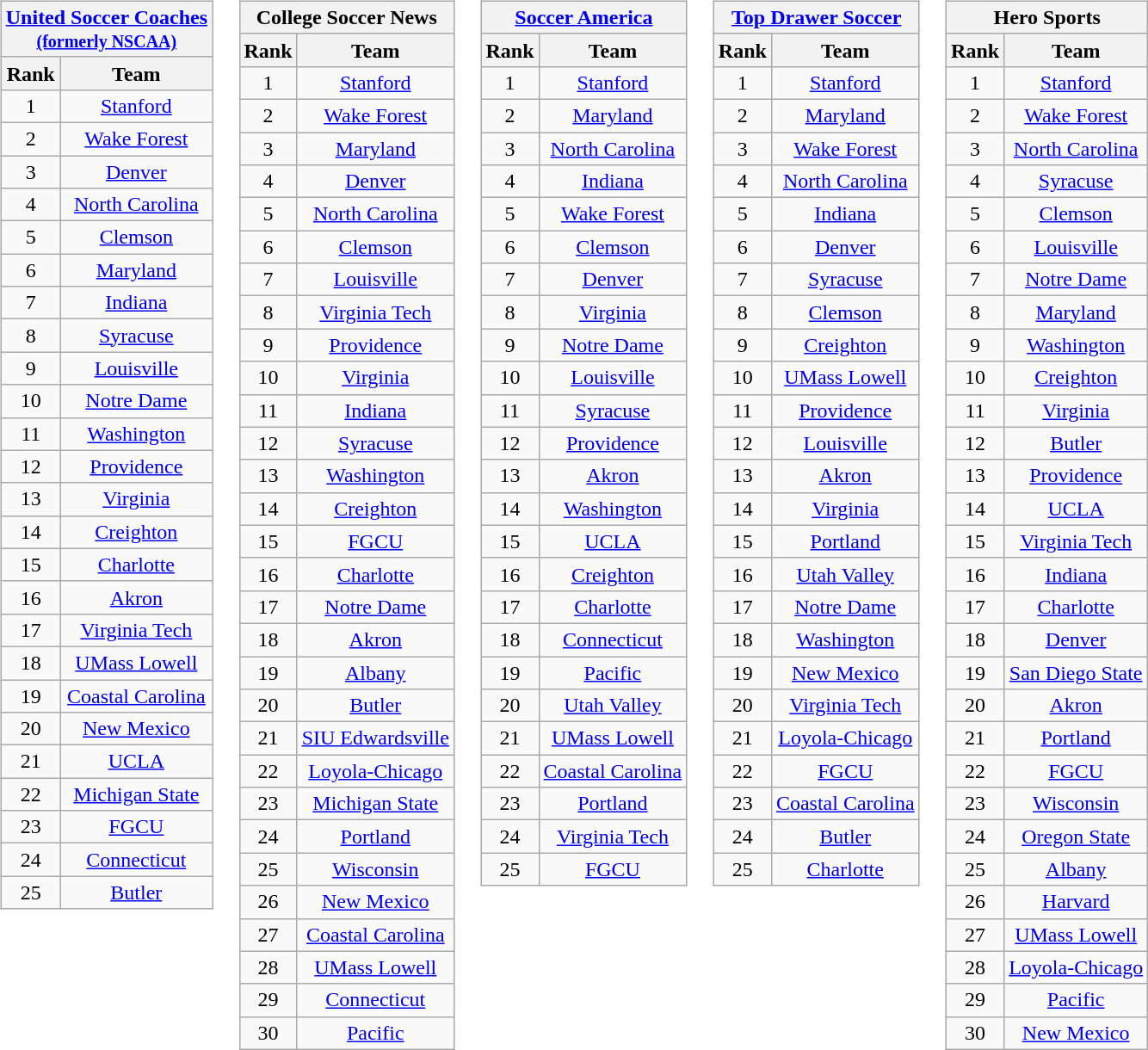<table>
<tr style="vertical-align:top;">
<td><br><table class="wikitable" style="text-align:center;">
<tr>
<th colspan=2><a href='#'>United Soccer Coaches<br><small>(formerly NSCAA)</small></a></th>
</tr>
<tr>
<th>Rank</th>
<th>Team</th>
</tr>
<tr>
<td>1</td>
<td><a href='#'>Stanford</a></td>
</tr>
<tr>
<td>2</td>
<td><a href='#'>Wake Forest</a></td>
</tr>
<tr>
<td>3</td>
<td><a href='#'>Denver</a></td>
</tr>
<tr>
<td>4</td>
<td><a href='#'>North Carolina</a></td>
</tr>
<tr>
<td>5</td>
<td><a href='#'>Clemson</a></td>
</tr>
<tr>
<td>6</td>
<td><a href='#'>Maryland</a></td>
</tr>
<tr>
<td>7</td>
<td><a href='#'>Indiana</a></td>
</tr>
<tr>
<td>8</td>
<td><a href='#'>Syracuse</a></td>
</tr>
<tr>
<td>9</td>
<td><a href='#'>Louisville</a></td>
</tr>
<tr>
<td>10</td>
<td><a href='#'>Notre Dame</a></td>
</tr>
<tr>
<td>11</td>
<td><a href='#'>Washington</a></td>
</tr>
<tr>
<td>12</td>
<td><a href='#'>Providence</a></td>
</tr>
<tr>
<td>13</td>
<td><a href='#'>Virginia</a></td>
</tr>
<tr>
<td>14</td>
<td><a href='#'>Creighton</a></td>
</tr>
<tr>
<td>15</td>
<td><a href='#'>Charlotte</a></td>
</tr>
<tr>
<td>16</td>
<td><a href='#'>Akron</a></td>
</tr>
<tr>
<td>17</td>
<td><a href='#'>Virginia Tech</a></td>
</tr>
<tr>
<td>18</td>
<td><a href='#'>UMass Lowell</a></td>
</tr>
<tr>
<td>19</td>
<td><a href='#'>Coastal Carolina</a></td>
</tr>
<tr>
<td>20</td>
<td><a href='#'>New Mexico</a></td>
</tr>
<tr>
<td>21</td>
<td><a href='#'>UCLA</a></td>
</tr>
<tr>
<td>22</td>
<td><a href='#'>Michigan State</a></td>
</tr>
<tr>
<td>23</td>
<td><a href='#'>FGCU</a></td>
</tr>
<tr>
<td>24</td>
<td><a href='#'>Connecticut</a></td>
</tr>
<tr>
<td>25</td>
<td><a href='#'>Butler</a></td>
</tr>
</table>
</td>
<td><br><table class="wikitable" style="text-align:center;">
<tr>
<th colspan=2>College Soccer News</th>
</tr>
<tr>
<th>Rank</th>
<th>Team</th>
</tr>
<tr>
<td>1</td>
<td><a href='#'>Stanford</a></td>
</tr>
<tr>
<td>2</td>
<td><a href='#'>Wake Forest</a></td>
</tr>
<tr>
<td>3</td>
<td><a href='#'>Maryland</a></td>
</tr>
<tr>
<td>4</td>
<td><a href='#'>Denver</a></td>
</tr>
<tr>
<td>5</td>
<td><a href='#'>North Carolina</a></td>
</tr>
<tr>
<td>6</td>
<td><a href='#'>Clemson</a></td>
</tr>
<tr>
<td>7</td>
<td><a href='#'>Louisville</a></td>
</tr>
<tr>
<td>8</td>
<td><a href='#'>Virginia Tech</a></td>
</tr>
<tr>
<td>9</td>
<td><a href='#'>Providence</a></td>
</tr>
<tr>
<td>10</td>
<td><a href='#'>Virginia</a></td>
</tr>
<tr>
<td>11</td>
<td><a href='#'>Indiana</a></td>
</tr>
<tr>
<td>12</td>
<td><a href='#'>Syracuse</a></td>
</tr>
<tr>
<td>13</td>
<td><a href='#'>Washington</a></td>
</tr>
<tr>
<td>14</td>
<td><a href='#'>Creighton</a></td>
</tr>
<tr>
<td>15</td>
<td><a href='#'>FGCU</a></td>
</tr>
<tr>
<td>16</td>
<td><a href='#'>Charlotte</a></td>
</tr>
<tr>
<td>17</td>
<td><a href='#'>Notre Dame</a></td>
</tr>
<tr>
<td>18</td>
<td><a href='#'>Akron</a></td>
</tr>
<tr>
<td>19</td>
<td><a href='#'>Albany</a></td>
</tr>
<tr>
<td>20</td>
<td><a href='#'>Butler</a></td>
</tr>
<tr>
<td>21</td>
<td><a href='#'>SIU Edwardsville</a></td>
</tr>
<tr>
<td>22</td>
<td><a href='#'>Loyola-Chicago</a></td>
</tr>
<tr>
<td>23</td>
<td><a href='#'>Michigan State</a></td>
</tr>
<tr>
<td>24</td>
<td><a href='#'>Portland</a></td>
</tr>
<tr>
<td>25</td>
<td><a href='#'>Wisconsin</a></td>
</tr>
<tr>
<td>26</td>
<td><a href='#'>New Mexico</a></td>
</tr>
<tr>
<td>27</td>
<td><a href='#'>Coastal Carolina</a></td>
</tr>
<tr>
<td>28</td>
<td><a href='#'>UMass Lowell</a></td>
</tr>
<tr>
<td>29</td>
<td><a href='#'>Connecticut</a></td>
</tr>
<tr>
<td>30</td>
<td><a href='#'>Pacific</a></td>
</tr>
</table>
</td>
<td><br><table class="wikitable" style="text-align:center;">
<tr>
<th colspan=2><a href='#'>Soccer America</a></th>
</tr>
<tr>
<th>Rank</th>
<th>Team</th>
</tr>
<tr>
<td>1</td>
<td><a href='#'>Stanford</a></td>
</tr>
<tr>
<td>2</td>
<td><a href='#'>Maryland</a></td>
</tr>
<tr>
<td>3</td>
<td><a href='#'>North Carolina</a></td>
</tr>
<tr>
<td>4</td>
<td><a href='#'>Indiana</a></td>
</tr>
<tr>
<td>5</td>
<td><a href='#'>Wake Forest</a></td>
</tr>
<tr>
<td>6</td>
<td><a href='#'>Clemson</a></td>
</tr>
<tr>
<td>7</td>
<td><a href='#'>Denver</a></td>
</tr>
<tr>
<td>8</td>
<td><a href='#'>Virginia</a></td>
</tr>
<tr>
<td>9</td>
<td><a href='#'>Notre Dame</a></td>
</tr>
<tr>
<td>10</td>
<td><a href='#'>Louisville</a></td>
</tr>
<tr>
<td>11</td>
<td><a href='#'>Syracuse</a></td>
</tr>
<tr>
<td>12</td>
<td><a href='#'>Providence</a></td>
</tr>
<tr>
<td>13</td>
<td><a href='#'>Akron</a></td>
</tr>
<tr>
<td>14</td>
<td><a href='#'>Washington</a></td>
</tr>
<tr>
<td>15</td>
<td><a href='#'>UCLA</a></td>
</tr>
<tr>
<td>16</td>
<td><a href='#'>Creighton</a></td>
</tr>
<tr>
<td>17</td>
<td><a href='#'>Charlotte</a></td>
</tr>
<tr>
<td>18</td>
<td><a href='#'>Connecticut</a></td>
</tr>
<tr>
<td>19</td>
<td><a href='#'>Pacific</a></td>
</tr>
<tr>
<td>20</td>
<td><a href='#'>Utah Valley</a></td>
</tr>
<tr>
<td>21</td>
<td><a href='#'>UMass Lowell</a></td>
</tr>
<tr>
<td>22</td>
<td><a href='#'>Coastal Carolina</a></td>
</tr>
<tr>
<td>23</td>
<td><a href='#'>Portland</a></td>
</tr>
<tr>
<td>24</td>
<td><a href='#'>Virginia Tech</a></td>
</tr>
<tr>
<td>25</td>
<td><a href='#'>FGCU</a></td>
</tr>
</table>
</td>
<td><br><table class="wikitable" style="text-align:center;">
<tr>
<th colspan=2><a href='#'>Top Drawer Soccer</a>  </th>
</tr>
<tr>
<th>Rank</th>
<th>Team</th>
</tr>
<tr>
<td>1</td>
<td><a href='#'>Stanford</a></td>
</tr>
<tr>
<td>2</td>
<td><a href='#'>Maryland</a></td>
</tr>
<tr>
<td>3</td>
<td><a href='#'>Wake Forest</a></td>
</tr>
<tr>
<td>4</td>
<td><a href='#'>North Carolina</a></td>
</tr>
<tr>
<td>5</td>
<td><a href='#'>Indiana</a></td>
</tr>
<tr>
<td>6</td>
<td><a href='#'>Denver</a></td>
</tr>
<tr>
<td>7</td>
<td><a href='#'>Syracuse</a></td>
</tr>
<tr>
<td>8</td>
<td><a href='#'>Clemson</a></td>
</tr>
<tr>
<td>9</td>
<td><a href='#'>Creighton</a></td>
</tr>
<tr>
<td>10</td>
<td><a href='#'>UMass Lowell</a></td>
</tr>
<tr>
<td>11</td>
<td><a href='#'>Providence</a></td>
</tr>
<tr>
<td>12</td>
<td><a href='#'>Louisville</a></td>
</tr>
<tr>
<td>13</td>
<td><a href='#'>Akron</a></td>
</tr>
<tr>
<td>14</td>
<td><a href='#'>Virginia</a></td>
</tr>
<tr>
<td>15</td>
<td><a href='#'>Portland</a></td>
</tr>
<tr>
<td>16</td>
<td><a href='#'>Utah Valley</a></td>
</tr>
<tr>
<td>17</td>
<td><a href='#'>Notre Dame</a></td>
</tr>
<tr>
<td>18</td>
<td><a href='#'>Washington</a></td>
</tr>
<tr>
<td>19</td>
<td><a href='#'>New Mexico</a></td>
</tr>
<tr>
<td>20</td>
<td><a href='#'>Virginia Tech</a></td>
</tr>
<tr>
<td>21</td>
<td><a href='#'>Loyola-Chicago</a></td>
</tr>
<tr>
<td>22</td>
<td><a href='#'>FGCU</a></td>
</tr>
<tr>
<td>23</td>
<td><a href='#'>Coastal Carolina</a></td>
</tr>
<tr>
<td>24</td>
<td><a href='#'>Butler</a></td>
</tr>
<tr>
<td>25</td>
<td><a href='#'>Charlotte</a></td>
</tr>
</table>
</td>
<td><br><table class="wikitable" style="text-align:center;">
<tr>
<th colspan=2>Hero Sports</th>
</tr>
<tr>
<th>Rank</th>
<th>Team</th>
</tr>
<tr>
<td>1</td>
<td><a href='#'>Stanford</a></td>
</tr>
<tr>
<td>2</td>
<td><a href='#'>Wake Forest</a></td>
</tr>
<tr>
<td>3</td>
<td><a href='#'>North Carolina</a></td>
</tr>
<tr>
<td>4</td>
<td><a href='#'>Syracuse</a></td>
</tr>
<tr>
<td>5</td>
<td><a href='#'>Clemson</a></td>
</tr>
<tr>
<td>6</td>
<td><a href='#'>Louisville</a></td>
</tr>
<tr>
<td>7</td>
<td><a href='#'>Notre Dame</a></td>
</tr>
<tr>
<td>8</td>
<td><a href='#'>Maryland</a></td>
</tr>
<tr>
<td>9</td>
<td><a href='#'>Washington</a></td>
</tr>
<tr>
<td>10</td>
<td><a href='#'>Creighton</a></td>
</tr>
<tr>
<td>11</td>
<td><a href='#'>Virginia</a></td>
</tr>
<tr>
<td>12</td>
<td><a href='#'>Butler</a></td>
</tr>
<tr>
<td>13</td>
<td><a href='#'>Providence</a></td>
</tr>
<tr>
<td>14</td>
<td><a href='#'>UCLA</a></td>
</tr>
<tr>
<td>15</td>
<td><a href='#'>Virginia Tech</a></td>
</tr>
<tr>
<td>16</td>
<td><a href='#'>Indiana</a></td>
</tr>
<tr>
<td>17</td>
<td><a href='#'>Charlotte</a></td>
</tr>
<tr>
<td>18</td>
<td><a href='#'>Denver</a></td>
</tr>
<tr>
<td>19</td>
<td><a href='#'>San Diego State</a></td>
</tr>
<tr>
<td>20</td>
<td><a href='#'>Akron</a></td>
</tr>
<tr>
<td>21</td>
<td><a href='#'>Portland</a></td>
</tr>
<tr>
<td>22</td>
<td><a href='#'>FGCU</a></td>
</tr>
<tr>
<td>23</td>
<td><a href='#'>Wisconsin</a></td>
</tr>
<tr>
<td>24</td>
<td><a href='#'>Oregon State</a></td>
</tr>
<tr>
<td>25</td>
<td><a href='#'>Albany</a></td>
</tr>
<tr>
<td>26</td>
<td><a href='#'>Harvard</a></td>
</tr>
<tr>
<td>27</td>
<td><a href='#'>UMass Lowell</a></td>
</tr>
<tr>
<td>28</td>
<td><a href='#'>Loyola-Chicago</a></td>
</tr>
<tr>
<td>29</td>
<td><a href='#'>Pacific</a></td>
</tr>
<tr>
<td>30</td>
<td><a href='#'>New Mexico</a></td>
</tr>
</table>
</td>
</tr>
</table>
